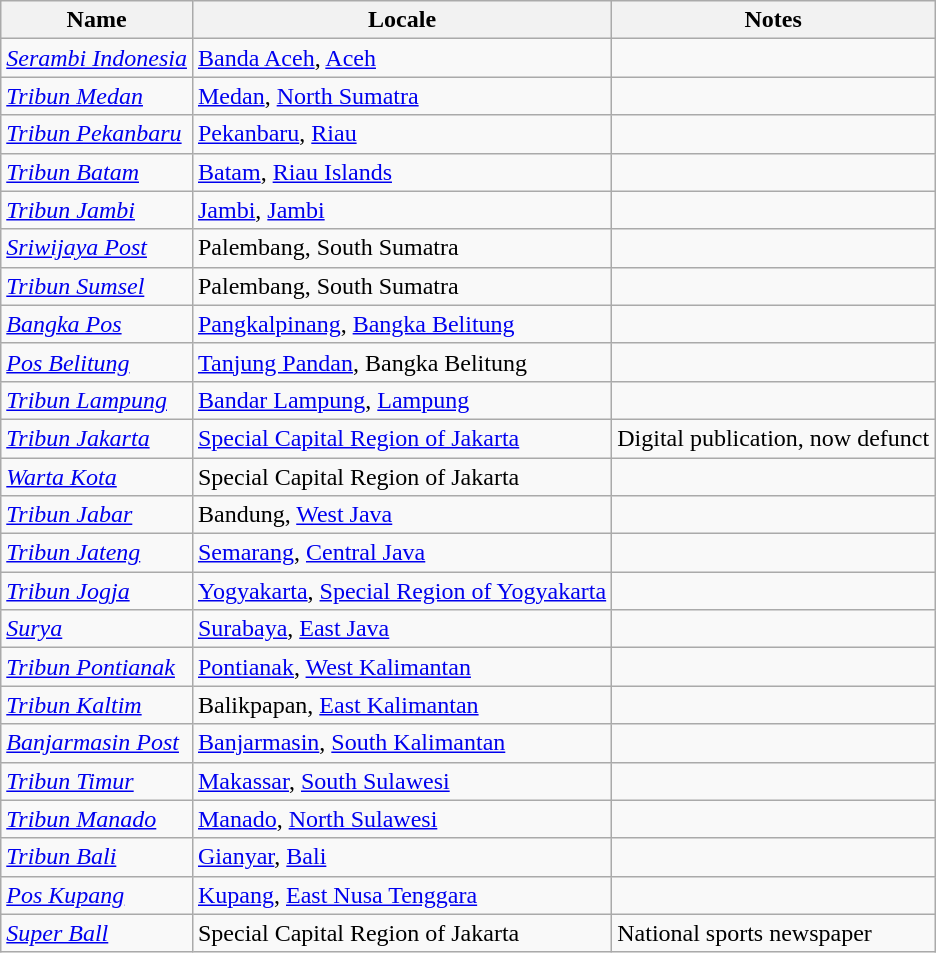<table class="wikitable sortable">
<tr>
<th>Name</th>
<th>Locale</th>
<th>Notes</th>
</tr>
<tr>
<td><em><a href='#'>Serambi Indonesia</a></em></td>
<td><a href='#'>Banda Aceh</a>, <a href='#'>Aceh</a></td>
<td></td>
</tr>
<tr>
<td><em><a href='#'>Tribun Medan</a></em></td>
<td><a href='#'>Medan</a>, <a href='#'>North Sumatra</a></td>
<td></td>
</tr>
<tr>
<td><em><a href='#'>Tribun Pekanbaru</a></em></td>
<td><a href='#'>Pekanbaru</a>, <a href='#'>Riau</a></td>
<td></td>
</tr>
<tr>
<td><em><a href='#'>Tribun Batam</a></em></td>
<td><a href='#'>Batam</a>, <a href='#'>Riau Islands</a></td>
<td></td>
</tr>
<tr>
<td><em><a href='#'>Tribun Jambi</a></em></td>
<td><a href='#'>Jambi</a>, <a href='#'>Jambi</a></td>
<td></td>
</tr>
<tr>
<td><em><a href='#'>Sriwijaya Post</a></em></td>
<td>Palembang, South Sumatra</td>
<td></td>
</tr>
<tr>
<td><em><a href='#'>Tribun Sumsel</a></em></td>
<td>Palembang, South Sumatra</td>
<td></td>
</tr>
<tr>
<td><em><a href='#'>Bangka Pos</a></em></td>
<td><a href='#'>Pangkalpinang</a>, <a href='#'>Bangka Belitung</a></td>
<td></td>
</tr>
<tr>
<td><em><a href='#'>Pos Belitung</a></em></td>
<td><a href='#'>Tanjung Pandan</a>, Bangka Belitung</td>
<td></td>
</tr>
<tr>
<td><em><a href='#'>Tribun Lampung</a></em></td>
<td><a href='#'>Bandar Lampung</a>, <a href='#'>Lampung</a></td>
<td></td>
</tr>
<tr>
<td><em><a href='#'>Tribun Jakarta</a></em></td>
<td><a href='#'>Special Capital Region of Jakarta</a></td>
<td>Digital publication, now defunct</td>
</tr>
<tr>
<td><em><a href='#'>Warta Kota</a></em></td>
<td>Special Capital Region of Jakarta</td>
<td></td>
</tr>
<tr>
<td><em><a href='#'>Tribun Jabar</a></em></td>
<td>Bandung, <a href='#'>West Java</a></td>
<td></td>
</tr>
<tr>
<td><em><a href='#'>Tribun Jateng</a></em></td>
<td><a href='#'>Semarang</a>, <a href='#'>Central Java</a></td>
<td></td>
</tr>
<tr>
<td><em><a href='#'>Tribun Jogja</a></em></td>
<td><a href='#'>Yogyakarta</a>, <a href='#'>Special Region of Yogyakarta</a></td>
<td></td>
</tr>
<tr>
<td><em><a href='#'>Surya</a></em></td>
<td><a href='#'>Surabaya</a>, <a href='#'>East Java</a></td>
<td></td>
</tr>
<tr>
<td><em><a href='#'>Tribun Pontianak</a></em></td>
<td><a href='#'>Pontianak</a>, <a href='#'>West Kalimantan</a></td>
<td></td>
</tr>
<tr>
<td><em><a href='#'>Tribun Kaltim</a></em></td>
<td>Balikpapan, <a href='#'>East Kalimantan</a></td>
<td></td>
</tr>
<tr>
<td><em><a href='#'>Banjarmasin Post</a></em></td>
<td><a href='#'>Banjarmasin</a>, <a href='#'>South Kalimantan</a></td>
<td></td>
</tr>
<tr>
<td><em><a href='#'>Tribun Timur</a></em></td>
<td><a href='#'>Makassar</a>, <a href='#'>South Sulawesi</a></td>
<td></td>
</tr>
<tr>
<td><em><a href='#'>Tribun Manado</a></em></td>
<td><a href='#'>Manado</a>, <a href='#'>North Sulawesi</a></td>
<td></td>
</tr>
<tr>
<td><em><a href='#'>Tribun Bali</a></em></td>
<td><a href='#'>Gianyar</a>, <a href='#'>Bali</a></td>
<td></td>
</tr>
<tr>
<td><em><a href='#'>Pos Kupang</a></em></td>
<td><a href='#'>Kupang</a>, <a href='#'>East Nusa Tenggara</a></td>
<td></td>
</tr>
<tr>
<td><em><a href='#'>Super Ball</a></em></td>
<td>Special Capital Region of Jakarta</td>
<td>National sports newspaper</td>
</tr>
</table>
